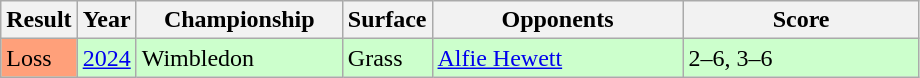<table class="sortable wikitable">
<tr>
<th>Result</th>
<th>Year</th>
<th style="width:130px;">Championship</th>
<th style="width:20px;">Surface</th>
<th style="width:160px;">Opponents</th>
<th style="width:150px;" class="unsortable">Score</th>
</tr>
<tr style="background:#cfc;">
<td style="background:#FFA07A">Loss</td>
<td><a href='#'>2024</a></td>
<td>Wimbledon</td>
<td>Grass</td>
<td> <a href='#'>Alfie Hewett</a></td>
<td>2–6, 3–6</td>
</tr>
</table>
